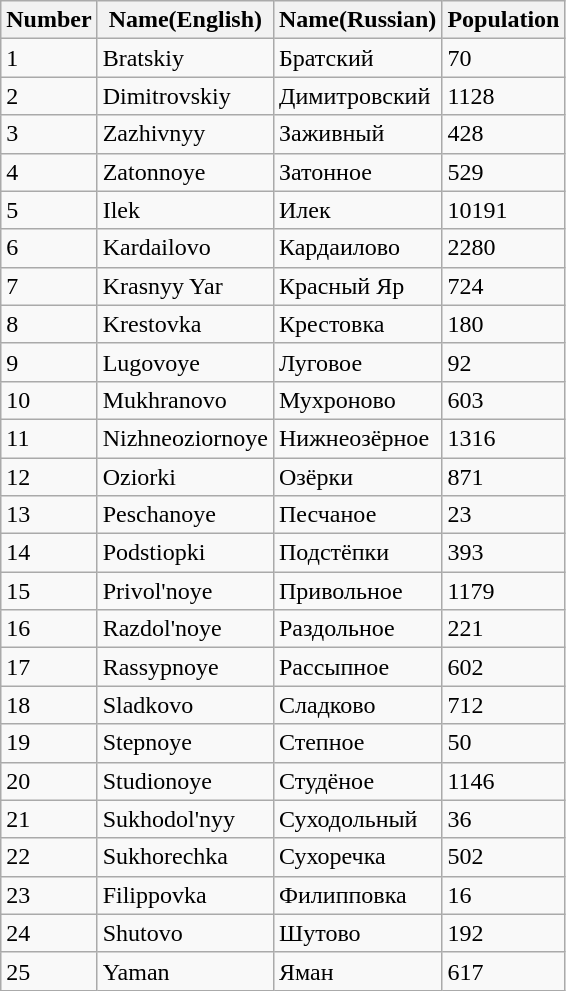<table class="wikitable">
<tr>
<th>Number</th>
<th>Name(English)</th>
<th>Name(Russian)</th>
<th>Population</th>
</tr>
<tr>
<td>1</td>
<td>Bratskiy</td>
<td>Братский</td>
<td>70</td>
</tr>
<tr>
<td>2</td>
<td>Dimitrovskiy</td>
<td>Димитровский</td>
<td>1128</td>
</tr>
<tr>
<td>3</td>
<td>Zazhivnyy</td>
<td>Заживный</td>
<td>428</td>
</tr>
<tr>
<td>4</td>
<td>Zatonnoye</td>
<td>Затонное</td>
<td>529</td>
</tr>
<tr>
<td>5</td>
<td>Ilek</td>
<td>Илек</td>
<td>10191</td>
</tr>
<tr>
<td>6</td>
<td>Kardailovo</td>
<td>Кардаилово</td>
<td>2280</td>
</tr>
<tr>
<td>7</td>
<td>Krasnyy Yar</td>
<td>Красный Яр</td>
<td>724</td>
</tr>
<tr>
<td>8</td>
<td>Krestovka</td>
<td>Крестовка</td>
<td>180</td>
</tr>
<tr>
<td>9</td>
<td>Lugovoye</td>
<td>Луговое</td>
<td>92</td>
</tr>
<tr>
<td>10</td>
<td>Mukhranovo</td>
<td>Мухроново</td>
<td>603</td>
</tr>
<tr>
<td>11</td>
<td>Nizhneoziornoye</td>
<td>Нижнеозёрное</td>
<td>1316</td>
</tr>
<tr>
<td>12</td>
<td>Oziorki</td>
<td>Озёрки</td>
<td>871</td>
</tr>
<tr>
<td>13</td>
<td>Peschanoye</td>
<td>Песчаное</td>
<td>23</td>
</tr>
<tr>
<td>14</td>
<td>Podstiopki</td>
<td>Подстёпки</td>
<td>393</td>
</tr>
<tr>
<td>15</td>
<td>Privol'noye</td>
<td>Привольное</td>
<td>1179</td>
</tr>
<tr>
<td>16</td>
<td>Razdol'noye</td>
<td>Раздольное</td>
<td>221</td>
</tr>
<tr>
<td>17</td>
<td>Rassypnoye</td>
<td>Рассыпное</td>
<td>602</td>
</tr>
<tr>
<td>18</td>
<td>Sladkovo</td>
<td>Сладково</td>
<td>712</td>
</tr>
<tr>
<td>19</td>
<td>Stepnoye</td>
<td>Степное</td>
<td>50</td>
</tr>
<tr>
<td>20</td>
<td>Studionoye</td>
<td>Студёное</td>
<td>1146</td>
</tr>
<tr>
<td>21</td>
<td>Sukhodol'nyy</td>
<td>Суходольный</td>
<td>36</td>
</tr>
<tr>
<td>22</td>
<td>Sukhorechka</td>
<td>Сухоречка</td>
<td>502</td>
</tr>
<tr>
<td>23</td>
<td>Filippovka</td>
<td>Филипповка</td>
<td>16</td>
</tr>
<tr>
<td>24</td>
<td>Shutovo</td>
<td>Шутово</td>
<td>192</td>
</tr>
<tr>
<td>25</td>
<td>Yaman</td>
<td>Яман</td>
<td>617</td>
</tr>
</table>
